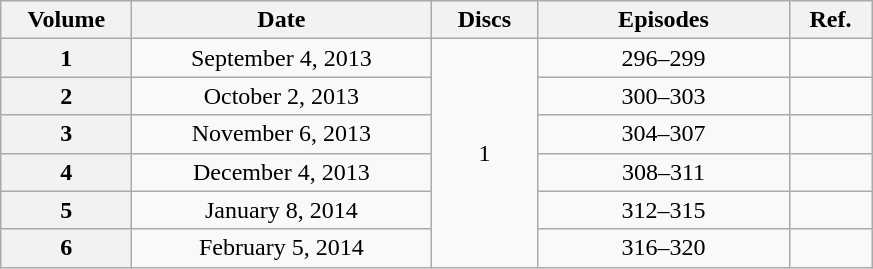<table class="wikitable" style="text-align:center;">
<tr>
<th scope="col" style="width:5em;">Volume</th>
<th scope="col" style="width:12em;">Date</th>
<th scope="col" style="width:4em;">Discs</th>
<th scope="col" style="width:10em;">Episodes</th>
<th scope="col" style="width:3em;">Ref.</th>
</tr>
<tr>
<th scope="row">1</th>
<td>September 4, 2013</td>
<td rowspan="6">1</td>
<td>296–299</td>
<td></td>
</tr>
<tr>
<th scope="row">2</th>
<td>October 2, 2013</td>
<td>300–303</td>
<td></td>
</tr>
<tr>
<th scope="row">3</th>
<td>November 6, 2013</td>
<td>304–307</td>
<td></td>
</tr>
<tr>
<th scope="row">4</th>
<td>December 4, 2013</td>
<td>308–311</td>
<td></td>
</tr>
<tr>
<th scope="row">5</th>
<td>January 8, 2014</td>
<td>312–315</td>
<td></td>
</tr>
<tr>
<th scope="row">6</th>
<td>February 5, 2014</td>
<td>316–320</td>
<td></td>
</tr>
</table>
